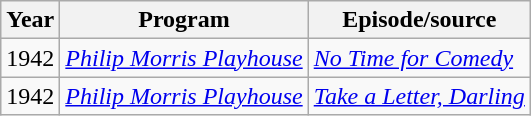<table class="wikitable">
<tr>
<th>Year</th>
<th>Program</th>
<th>Episode/source</th>
</tr>
<tr>
<td>1942</td>
<td><em><a href='#'>Philip Morris Playhouse</a></em></td>
<td><em><a href='#'>No Time for Comedy</a></em></td>
</tr>
<tr>
<td>1942</td>
<td><em><a href='#'>Philip Morris Playhouse</a></em></td>
<td><em><a href='#'>Take a Letter, Darling</a></em></td>
</tr>
</table>
